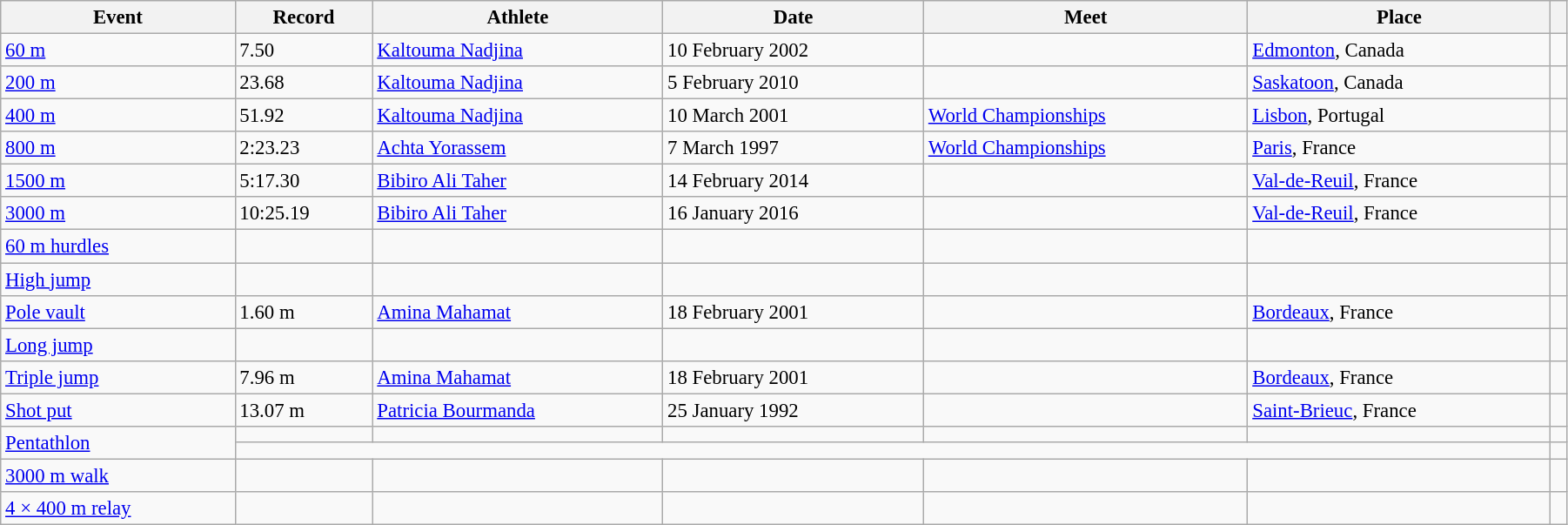<table class="wikitable" style="font-size:95%; width: 95%;">
<tr>
<th>Event</th>
<th>Record</th>
<th>Athlete</th>
<th>Date</th>
<th>Meet</th>
<th>Place</th>
<th></th>
</tr>
<tr>
<td><a href='#'>60 m</a></td>
<td>7.50</td>
<td><a href='#'>Kaltouma Nadjina</a></td>
<td>10 February 2002</td>
<td></td>
<td><a href='#'>Edmonton</a>, Canada</td>
<td></td>
</tr>
<tr>
<td><a href='#'>200 m</a></td>
<td>23.68</td>
<td><a href='#'>Kaltouma Nadjina</a></td>
<td>5 February 2010</td>
<td></td>
<td><a href='#'>Saskatoon</a>, Canada</td>
<td></td>
</tr>
<tr>
<td><a href='#'>400 m</a></td>
<td>51.92</td>
<td><a href='#'>Kaltouma Nadjina</a></td>
<td>10 March 2001</td>
<td><a href='#'>World Championships</a></td>
<td><a href='#'>Lisbon</a>, Portugal</td>
<td></td>
</tr>
<tr>
<td><a href='#'>800 m</a></td>
<td>2:23.23</td>
<td><a href='#'>Achta Yorassem</a></td>
<td>7 March 1997</td>
<td><a href='#'>World Championships</a></td>
<td><a href='#'>Paris</a>, France</td>
<td></td>
</tr>
<tr>
<td><a href='#'>1500 m</a></td>
<td>5:17.30</td>
<td><a href='#'>Bibiro Ali Taher</a></td>
<td>14 February 2014</td>
<td></td>
<td><a href='#'>Val-de-Reuil</a>, France</td>
<td></td>
</tr>
<tr>
<td><a href='#'>3000 m</a></td>
<td>10:25.19</td>
<td><a href='#'>Bibiro Ali Taher</a></td>
<td>16 January 2016</td>
<td></td>
<td><a href='#'>Val-de-Reuil</a>, France</td>
<td></td>
</tr>
<tr>
<td><a href='#'>60 m hurdles</a></td>
<td></td>
<td></td>
<td></td>
<td></td>
<td></td>
<td></td>
</tr>
<tr>
<td><a href='#'>High jump</a></td>
<td></td>
<td></td>
<td></td>
<td></td>
<td></td>
<td></td>
</tr>
<tr>
<td><a href='#'>Pole vault</a></td>
<td>1.60 m</td>
<td><a href='#'>Amina Mahamat</a></td>
<td>18 February 2001</td>
<td></td>
<td><a href='#'>Bordeaux</a>, France</td>
<td></td>
</tr>
<tr>
<td><a href='#'>Long jump</a></td>
<td></td>
<td></td>
<td></td>
<td></td>
<td></td>
<td></td>
</tr>
<tr>
<td><a href='#'>Triple jump</a></td>
<td>7.96 m</td>
<td><a href='#'>Amina Mahamat</a></td>
<td>18 February 2001</td>
<td></td>
<td><a href='#'>Bordeaux</a>, France</td>
<td></td>
</tr>
<tr>
<td><a href='#'>Shot put</a></td>
<td>13.07 m </td>
<td><a href='#'>Patricia Bourmanda</a></td>
<td>25 January 1992</td>
<td></td>
<td><a href='#'>Saint-Brieuc</a>, France</td>
<td></td>
</tr>
<tr>
<td rowspan=2><a href='#'>Pentathlon</a></td>
<td></td>
<td></td>
<td></td>
<td></td>
<td></td>
<td></td>
</tr>
<tr>
<td colspan=5></td>
<td></td>
</tr>
<tr>
<td><a href='#'>3000 m walk</a></td>
<td></td>
<td></td>
<td></td>
<td></td>
<td></td>
<td></td>
</tr>
<tr>
<td><a href='#'>4 × 400 m relay</a></td>
<td></td>
<td></td>
<td></td>
<td></td>
<td></td>
<td></td>
</tr>
</table>
